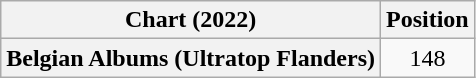<table class="wikitable plainrowheaders" style="text-align:center">
<tr>
<th>Chart (2022)</th>
<th>Position</th>
</tr>
<tr>
<th scope="row">Belgian Albums (Ultratop Flanders)</th>
<td>148</td>
</tr>
</table>
